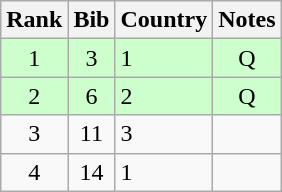<table class="wikitable" style="text-align:center;">
<tr>
<th>Rank</th>
<th>Bib</th>
<th>Country</th>
<th>Notes</th>
</tr>
<tr bgcolor=ccffcc>
<td>1</td>
<td>3</td>
<td align=left> 1</td>
<td>Q</td>
</tr>
<tr bgcolor=ccffcc>
<td>2</td>
<td>6</td>
<td align=left> 2</td>
<td>Q</td>
</tr>
<tr>
<td>3</td>
<td>11</td>
<td align=left> 3</td>
<td></td>
</tr>
<tr>
<td>4</td>
<td>14</td>
<td align=left> 1</td>
<td></td>
</tr>
</table>
